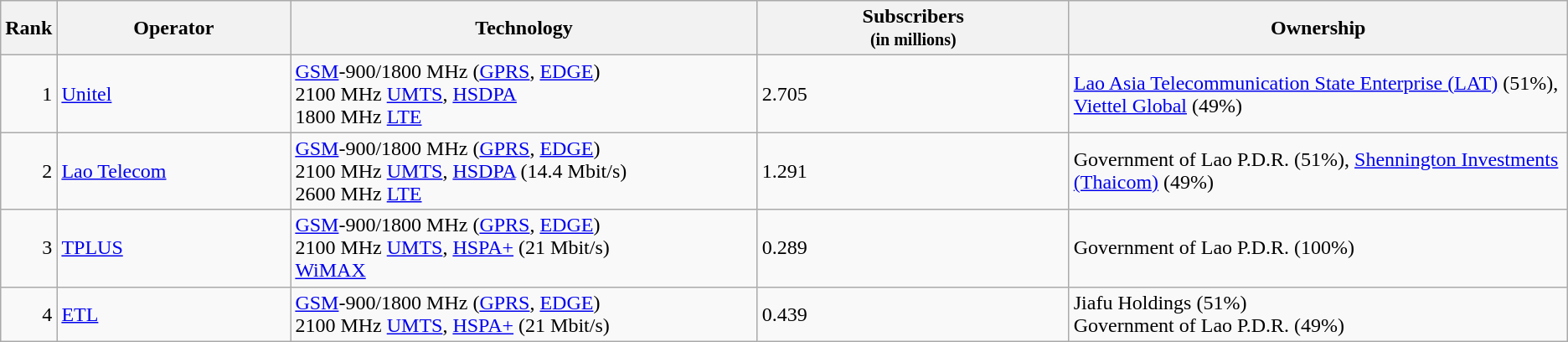<table class="wikitable">
<tr>
<th style="width:3%;">Rank</th>
<th style="width:15%;">Operator</th>
<th style="width:30%;">Technology</th>
<th style="width:20%;">Subscribers<br><small>(in millions)</small></th>
<th style="width:32%;">Ownership</th>
</tr>
<tr>
<td align=right>1</td>
<td><a href='#'>Unitel</a></td>
<td><a href='#'>GSM</a>-900/1800 MHz (<a href='#'>GPRS</a>, <a href='#'>EDGE</a>)<br>2100 MHz <a href='#'>UMTS</a>, <a href='#'>HSDPA</a><br>1800 MHz <a href='#'>LTE</a></td>
<td>2.705</td>
<td><a href='#'>Lao Asia Telecommunication State Enterprise (LAT)</a> (51%), <a href='#'>Viettel Global</a> (49%)</td>
</tr>
<tr>
<td align=right>2</td>
<td><a href='#'>Lao Telecom</a></td>
<td><a href='#'>GSM</a>-900/1800 MHz (<a href='#'>GPRS</a>, <a href='#'>EDGE</a>)<br>2100 MHz <a href='#'>UMTS</a>, <a href='#'>HSDPA</a> (14.4 Mbit/s)<br>2600 MHz <a href='#'>LTE</a></td>
<td>1.291</td>
<td>Government of Lao P.D.R. (51%), <a href='#'>Shennington Investments (Thaicom)</a> (49%)</td>
</tr>
<tr>
<td align=right>3</td>
<td><a href='#'>TPLUS</a></td>
<td><a href='#'>GSM</a>-900/1800 MHz (<a href='#'>GPRS</a>, <a href='#'>EDGE</a>)<br>2100 MHz <a href='#'>UMTS</a>, <a href='#'>HSPA+</a> (21 Mbit/s)<br><a href='#'>WiMAX</a></td>
<td>0.289</td>
<td>Government of Lao P.D.R. (100%)</td>
</tr>
<tr>
<td align=right>4</td>
<td><a href='#'>ETL</a></td>
<td><a href='#'>GSM</a>-900/1800 MHz (<a href='#'>GPRS</a>, <a href='#'>EDGE</a>)<br>2100 MHz <a href='#'>UMTS</a>, <a href='#'>HSPA+</a> (21 Mbit/s)</td>
<td>0.439</td>
<td>Jiafu Holdings (51%)<br> Government of Lao P.D.R. (49%)</td>
</tr>
</table>
